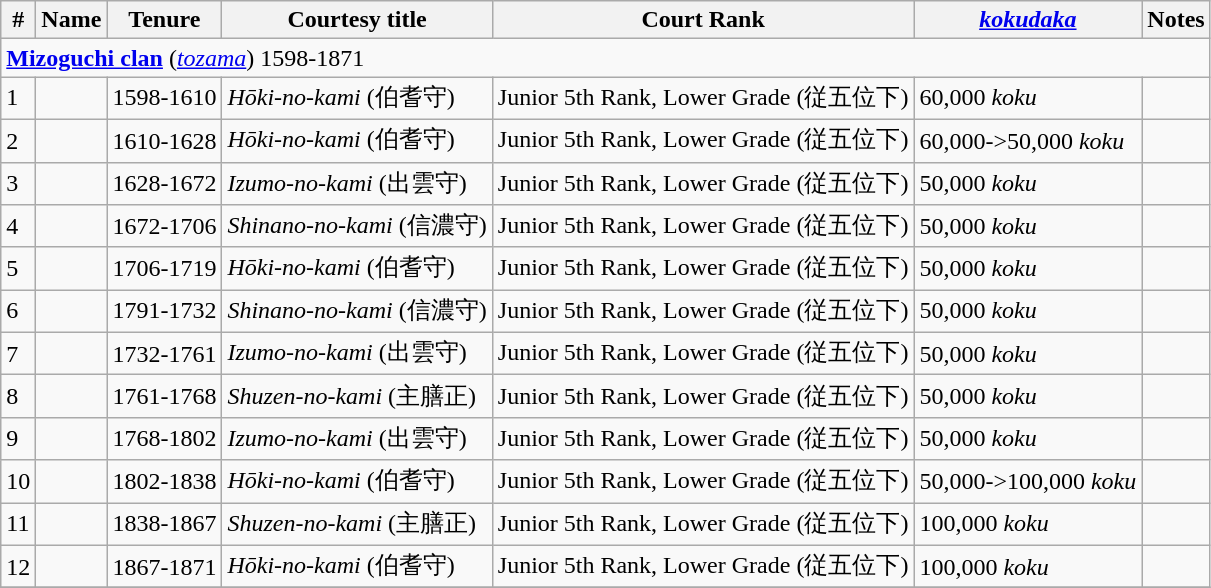<table class=wikitable>
<tr>
<th>#</th>
<th>Name</th>
<th>Tenure</th>
<th>Courtesy title</th>
<th>Court Rank</th>
<th><em><a href='#'>kokudaka</a></em></th>
<th>Notes</th>
</tr>
<tr>
<td colspan=7> <strong><a href='#'>Mizoguchi clan</a></strong> (<em><a href='#'>tozama</a></em>) 1598-1871</td>
</tr>
<tr>
<td>1</td>
<td></td>
<td>1598-1610</td>
<td><em>Hōki-no-kami</em> (伯耆守)</td>
<td>Junior 5th Rank, Lower Grade (従五位下)</td>
<td>60,000 <em>koku</em></td>
<td></td>
</tr>
<tr>
<td>2</td>
<td></td>
<td>1610-1628</td>
<td><em>Hōki-no-kami</em>  (伯耆守)</td>
<td>Junior 5th Rank, Lower Grade (従五位下)</td>
<td>60,000->50,000 <em>koku</em></td>
<td></td>
</tr>
<tr>
<td>3</td>
<td></td>
<td>1628-1672</td>
<td><em>Izumo-no-kami</em>  (出雲守)</td>
<td>Junior 5th Rank, Lower Grade (従五位下)</td>
<td>50,000 <em>koku</em></td>
<td></td>
</tr>
<tr>
<td>4</td>
<td></td>
<td>1672-1706</td>
<td><em>Shinano-no-kami</em>  (信濃守)</td>
<td>Junior 5th Rank, Lower Grade (従五位下)</td>
<td>50,000 <em>koku</em></td>
<td></td>
</tr>
<tr>
<td>5</td>
<td></td>
<td>1706-1719</td>
<td><em>Hōki-no-kami</em>  (伯耆守)</td>
<td>Junior 5th Rank, Lower Grade (従五位下)</td>
<td>50,000 <em>koku</em></td>
<td></td>
</tr>
<tr>
<td>6</td>
<td></td>
<td>1791-1732</td>
<td><em>Shinano-no-kami</em>  (信濃守)</td>
<td>Junior 5th Rank, Lower Grade (従五位下)</td>
<td>50,000 <em>koku</em></td>
<td></td>
</tr>
<tr>
<td>7</td>
<td></td>
<td>1732-1761</td>
<td><em>Izumo-no-kami</em>  (出雲守)</td>
<td>Junior 5th Rank, Lower Grade (従五位下)</td>
<td>50,000 <em>koku</em></td>
<td></td>
</tr>
<tr>
<td>8</td>
<td></td>
<td>1761-1768</td>
<td><em>Shuzen-no-kami</em>  (主膳正)</td>
<td>Junior 5th Rank, Lower Grade (従五位下)</td>
<td>50,000 <em>koku</em></td>
<td></td>
</tr>
<tr>
<td>9</td>
<td></td>
<td>1768-1802</td>
<td><em>Izumo-no-kami</em>  (出雲守)</td>
<td>Junior 5th Rank, Lower Grade (従五位下)</td>
<td>50,000 <em>koku</em></td>
<td></td>
</tr>
<tr>
<td>10</td>
<td></td>
<td>1802-1838</td>
<td><em>Hōki-no-kami</em>  (伯耆守)</td>
<td>Junior 5th Rank, Lower Grade (従五位下)</td>
<td>50,000->100,000 <em>koku</em></td>
<td></td>
</tr>
<tr>
<td>11</td>
<td></td>
<td>1838-1867</td>
<td><em>Shuzen-no-kami</em>  (主膳正)</td>
<td>Junior 5th Rank, Lower Grade (従五位下)</td>
<td>100,000 <em>koku</em></td>
<td></td>
</tr>
<tr>
<td>12</td>
<td></td>
<td>1867-1871</td>
<td><em>Hōki-no-kami</em>  (伯耆守)</td>
<td>Junior 5th Rank, Lower Grade (従五位下)</td>
<td>100,000 <em>koku</em></td>
<td></td>
</tr>
<tr>
</tr>
</table>
